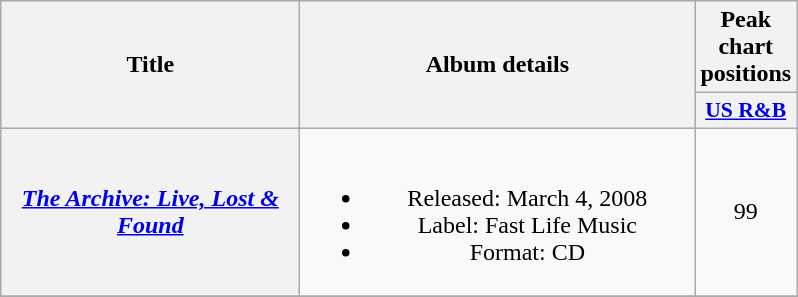<table class="wikitable plainrowheaders" style="text-align:center;" border="1">
<tr>
<th scope="col" rowspan="2" style="width:12em;">Title</th>
<th scope="col" rowspan="2" style="width:16em;">Album details</th>
<th scope="col" colspan="1">Peak chart positions</th>
</tr>
<tr>
<th scope="col" style="width:3em;font-size:90%;"><a href='#'>US R&B</a><br></th>
</tr>
<tr>
<th scope="row"><em><a href='#'>The Archive: Live, Lost & Found</a></em></th>
<td><br><ul><li>Released: March 4, 2008</li><li>Label: Fast Life Music</li><li>Format: CD</li></ul></td>
<td>99</td>
</tr>
<tr>
</tr>
</table>
